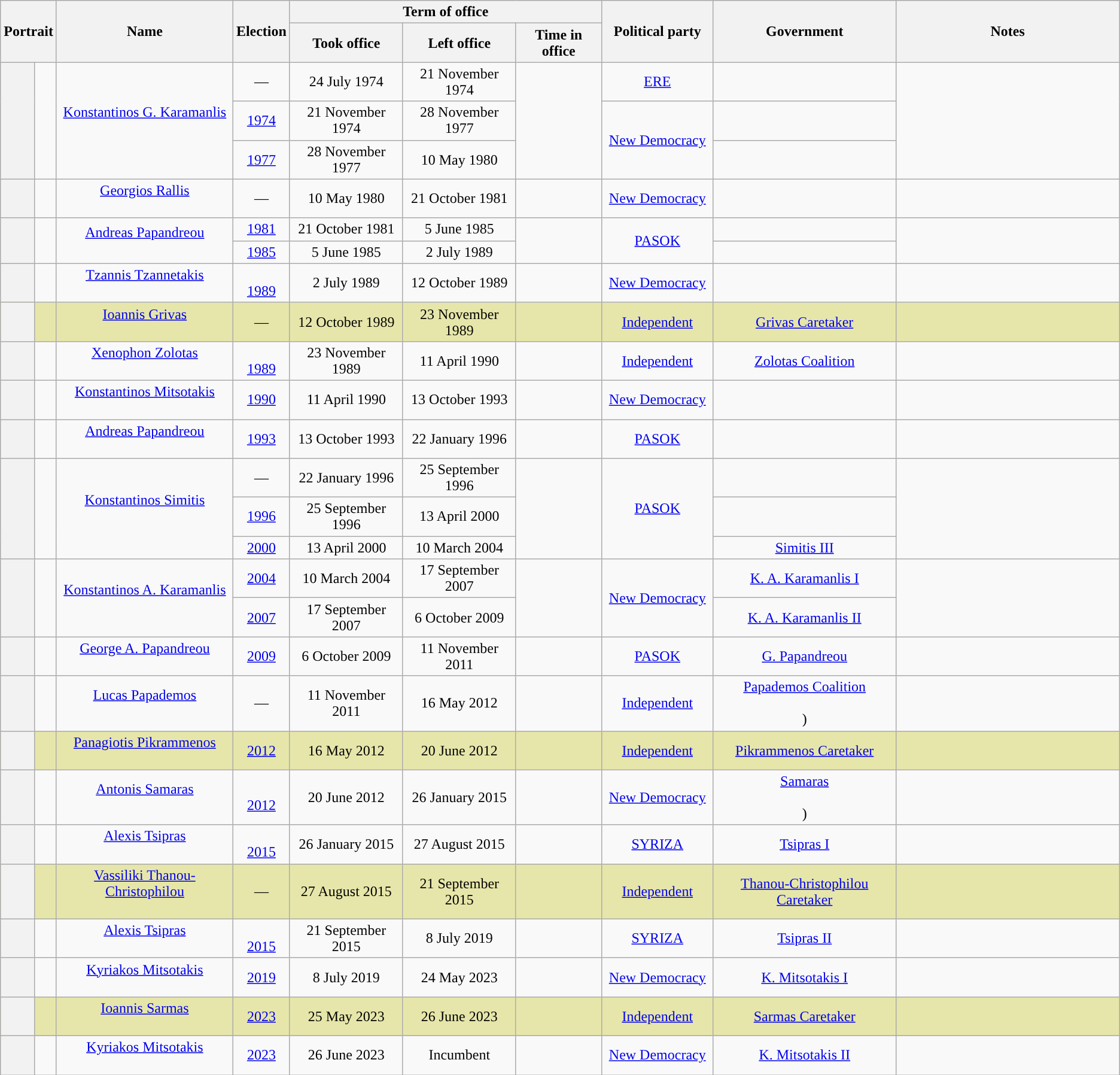<table class=wikitable style=text-align:center>
<tr>
<th colspan="2" rowspan="2">Portrait</th>
<th rowspan="2">Name<br></th>
<th rowspan="2" style="width:5%;">Election</th>
<th colspan="3">Term of office</th>
<th rowspan="2" style="width:10%;">Political party</th>
<th rowspan="2">Government<br></th>
<th rowspan="2" style="width:20%;">Notes</th>
</tr>
<tr>
<th>Took office</th>
<th>Left office</th>
<th>Time in office</th>
</tr>
<tr>
<th rowspan="3" style="background:"> </th>
<td rowspan="3"></td>
<td rowspan="3"><a href='#'>Konstantinos G. Karamanlis</a><br><br></td>
<td>—</td>
<td>24 July 1974</td>
<td>21 November 1974</td>
<td rowspan="3"></td>
<td><a href='#'>ERE</a></td>
<td><br></td>
<td rowspan="3"></td>
</tr>
<tr>
<td><a href='#'>1974</a></td>
<td>21 November 1974</td>
<td>28 November 1977</td>
<td rowspan="2"><a href='#'>New Democracy</a></td>
<td></td>
</tr>
<tr>
<td><a href='#'>1977</a></td>
<td>28 November 1977</td>
<td>10 May 1980</td>
<td></td>
</tr>
<tr>
<th style="background:"></th>
<td></td>
<td><a href='#'>Georgios Rallis</a><br><br></td>
<td>—</td>
<td>10 May 1980</td>
<td>21 October 1981</td>
<td></td>
<td><a href='#'>New Democracy</a></td>
<td></td>
<td></td>
</tr>
<tr>
<th rowspan="2" style="background:"></th>
<td rowspan="2"></td>
<td rowspan="2"><a href='#'>Andreas Papandreou</a><br><br></td>
<td><a href='#'>1981</a></td>
<td>21 October 1981</td>
<td>5 June 1985</td>
<td rowspan="2"></td>
<td rowspan="2"><a href='#'>PASOK</a></td>
<td></td>
<td rowspan="2"></td>
</tr>
<tr>
<td><a href='#'>1985</a></td>
<td>5 June 1985</td>
<td>2 July 1989</td>
<td></td>
</tr>
<tr>
<th style="background:"></th>
<td></td>
<td><a href='#'>Tzannis Tzannetakis</a><br><br></td>
<td><a href='#'><br>1989</a></td>
<td>2 July 1989</td>
<td>12 October 1989</td>
<td></td>
<td><a href='#'>New Democracy</a></td>
<td><br></td>
<td></td>
</tr>
<tr style="background:#e6e6aa;">
<th style="background:"></th>
<td></td>
<td><a href='#'>Ioannis Grivas</a><br><br></td>
<td>—</td>
<td>12 October 1989</td>
<td>23 November 1989</td>
<td></td>
<td><a href='#'>Independent</a></td>
<td><a href='#'>Grivas Caretaker</a></td>
<td></td>
</tr>
<tr>
<th style="background:"></th>
<td></td>
<td><a href='#'>Xenophon Zolotas</a><br><br></td>
<td><a href='#'><br>1989</a></td>
<td>23 November 1989</td>
<td>11 April 1990</td>
<td></td>
<td><a href='#'>Independent</a></td>
<td><a href='#'>Zolotas Coalition</a><br></td>
<td></td>
</tr>
<tr>
<th style="background:"></th>
<td></td>
<td><a href='#'>Konstantinos Mitsotakis</a><br><br></td>
<td><a href='#'>1990</a></td>
<td>11 April 1990</td>
<td>13 October 1993</td>
<td></td>
<td><a href='#'>New Democracy</a></td>
<td></td>
<td></td>
</tr>
<tr>
<th style="background:"></th>
<td></td>
<td><a href='#'>Andreas Papandreou</a><br><br></td>
<td><a href='#'>1993</a></td>
<td>13 October 1993</td>
<td>22 January 1996</td>
<td></td>
<td><a href='#'>PASOK</a></td>
<td></td>
<td></td>
</tr>
<tr>
<th rowspan="3" style="background:"></th>
<td rowspan="3"></td>
<td rowspan="3"><a href='#'>Konstantinos Simitis</a><br><br></td>
<td>—</td>
<td>22 January 1996</td>
<td>25 September 1996</td>
<td rowspan="3"></td>
<td rowspan="3"><a href='#'>PASOK</a></td>
<td></td>
<td rowspan="3"></td>
</tr>
<tr>
<td><a href='#'>1996</a></td>
<td>25 September 1996</td>
<td>13 April 2000</td>
<td></td>
</tr>
<tr>
<td><a href='#'>2000</a></td>
<td>13 April 2000</td>
<td>10 March 2004</td>
<td><a href='#'>Simitis III</a></td>
</tr>
<tr>
<th rowspan="2" style="background:"></th>
<td rowspan="2"></td>
<td rowspan="2"><a href='#'>Konstantinos A. Karamanlis</a><br><br></td>
<td><a href='#'>2004</a></td>
<td>10 March 2004</td>
<td>17 September 2007</td>
<td rowspan="2"></td>
<td rowspan="2"><a href='#'>New Democracy</a></td>
<td><a href='#'>K. A. Karamanlis I</a></td>
<td rowspan="2"></td>
</tr>
<tr>
<td><a href='#'>2007</a></td>
<td>17 September 2007</td>
<td>6 October 2009</td>
<td><a href='#'>K. A. Karamanlis II</a></td>
</tr>
<tr>
<th style="background:"></th>
<td></td>
<td><a href='#'>George A. Papandreou</a><br><br></td>
<td><a href='#'>2009</a></td>
<td>6 October 2009</td>
<td>11 November 2011</td>
<td></td>
<td><a href='#'>PASOK</a></td>
<td><a href='#'>G. Papandreou</a></td>
<td></td>
</tr>
<tr>
<th style="background:"></th>
<td></td>
<td><a href='#'>Lucas Papademos</a><br><br></td>
<td>—</td>
<td>11 November 2011</td>
<td>16 May 2012</td>
<td></td>
<td><a href='#'>Independent</a></td>
<td><a href='#'>Papademos Coalition</a><br><br>)</td>
<td></td>
</tr>
<tr style="background:#e6e6aa;">
<th style="background:"></th>
<td></td>
<td><a href='#'>Panagiotis Pikrammenos</a><br><br></td>
<td><a href='#'> 2012</a></td>
<td>16 May 2012</td>
<td>20 June 2012</td>
<td></td>
<td><a href='#'>Independent</a></td>
<td><a href='#'>Pikrammenos Caretaker</a></td>
<td></td>
</tr>
<tr>
<th style="background:"></th>
<td></td>
<td><a href='#'>Antonis Samaras</a><br><br></td>
<td><a href='#'><br>2012</a></td>
<td>20 June 2012</td>
<td>26 January 2015</td>
<td></td>
<td><a href='#'>New Democracy</a></td>
<td><a href='#'>Samaras</a><br><br>)</td>
<td></td>
</tr>
<tr>
<th style="background:"></th>
<td></td>
<td><a href='#'>Alexis Tsipras</a><br><br></td>
<td><a href='#'><br>2015</a></td>
<td>26 January 2015</td>
<td>27 August 2015</td>
<td></td>
<td><a href='#'>SYRIZA</a></td>
<td><a href='#'>Tsipras I</a><br></td>
<td></td>
</tr>
<tr style="background:#e6e6aa;">
<th style="background:"></th>
<td></td>
<td><a href='#'>Vassiliki Thanou-Christophilou</a><br><br></td>
<td>—</td>
<td>27 August 2015</td>
<td>21 September 2015</td>
<td></td>
<td><a href='#'>Independent</a></td>
<td><a href='#'>Thanou-Christophilou Caretaker</a></td>
<td></td>
</tr>
<tr>
<th style="background:"></th>
<td></td>
<td><a href='#'>Alexis Tsipras</a><br><br></td>
<td><a href='#'><br>2015</a></td>
<td>21 September 2015</td>
<td>8 July 2019</td>
<td></td>
<td><a href='#'>SYRIZA</a></td>
<td><a href='#'>Tsipras II</a><br></td>
<td></td>
</tr>
<tr>
<th style="background:"></th>
<td></td>
<td><a href='#'>Kyriakos Mitsotakis</a><br><br></td>
<td><a href='#'>2019</a></td>
<td>8 July 2019</td>
<td>24 May 2023 </td>
<td></td>
<td><a href='#'>New Democracy</a></td>
<td><a href='#'>K. Mitsotakis I</a></td>
<td></td>
</tr>
<tr style="background:#e6e6aa;">
<th style="background:"></th>
<td></td>
<td><a href='#'>Ioannis Sarmas</a><br><br></td>
<td><a href='#'> 2023</a></td>
<td>25 May 2023</td>
<td>26 June 2023</td>
<td></td>
<td><a href='#'>Independent</a></td>
<td><a href='#'>Sarmas Caretaker</a></td>
<td></td>
</tr>
<tr>
<th style="background:"></th>
<td></td>
<td><a href='#'>Kyriakos Mitsotakis</a><br><br></td>
<td><a href='#'> 2023</a></td>
<td>26 June 2023</td>
<td>Incumbent</td>
<td></td>
<td><a href='#'>New Democracy</a></td>
<td><a href='#'>K. Mitsotakis II</a></td>
<td></td>
</tr>
</table>
